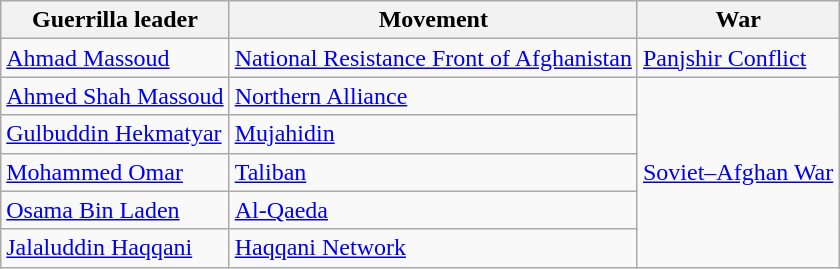<table class="wikitable">
<tr>
<th>Guerrilla leader</th>
<th>Movement</th>
<th>War</th>
</tr>
<tr>
<td><a href='#'>Ahmad Massoud</a></td>
<td><a href='#'>National Resistance Front of Afghanistan</a></td>
<td><a href='#'>Panjshir Conflict</a></td>
</tr>
<tr>
<td><a href='#'>Ahmed Shah Massoud</a></td>
<td><a href='#'>Northern Alliance</a></td>
<td rowspan="5"><a href='#'>Soviet–Afghan War</a></td>
</tr>
<tr>
<td><a href='#'>Gulbuddin Hekmatyar</a></td>
<td><a href='#'>Mujahidin</a></td>
</tr>
<tr>
<td><a href='#'>Mohammed Omar</a></td>
<td><a href='#'>Taliban</a></td>
</tr>
<tr>
<td><a href='#'>Osama Bin Laden</a></td>
<td><a href='#'>Al-Qaeda</a></td>
</tr>
<tr>
<td><a href='#'>Jalaluddin Haqqani</a></td>
<td><a href='#'>Haqqani Network</a></td>
</tr>
</table>
